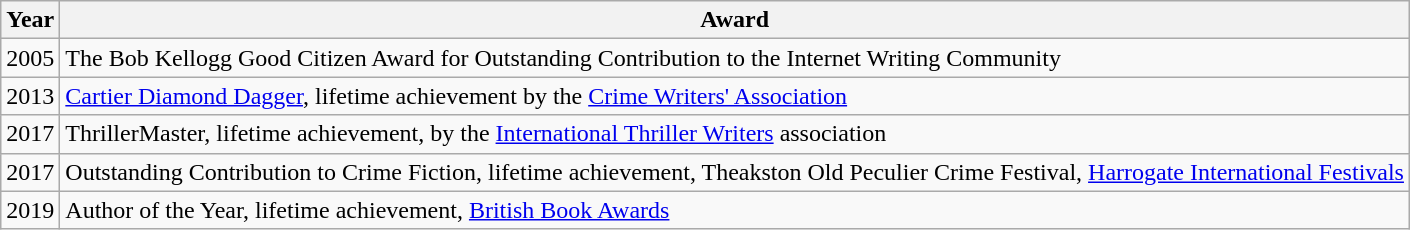<table class="wikitable sortable" style="border:darkgrey;">
<tr>
<th>Year</th>
<th>Award</th>
</tr>
<tr valign="top">
<td>2005</td>
<td>The Bob Kellogg Good Citizen Award for Outstanding Contribution to the Internet Writing Community</td>
</tr>
<tr valign="top">
<td>2013</td>
<td><a href='#'>Cartier Diamond Dagger</a>, lifetime achievement by the <a href='#'>Crime Writers' Association</a></td>
</tr>
<tr valign="top">
<td>2017</td>
<td>ThrillerMaster, lifetime achievement, by the <a href='#'>International Thriller Writers</a> association</td>
</tr>
<tr valign="top">
<td>2017</td>
<td>Outstanding Contribution to Crime Fiction, lifetime achievement, Theakston Old Peculier Crime Festival, <a href='#'>Harrogate International Festivals</a></td>
</tr>
<tr valign="top">
<td>2019</td>
<td>Author of the Year, lifetime achievement, <a href='#'>British Book Awards</a></td>
</tr>
</table>
